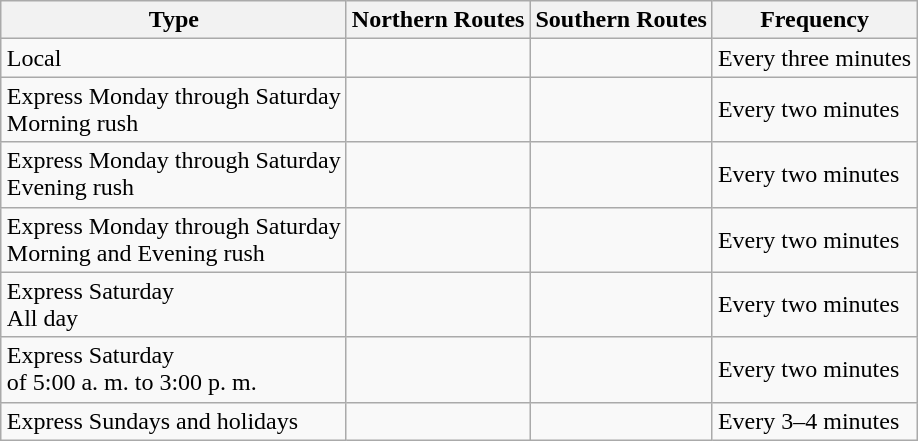<table class="wikitable" style="margin:1em auto;">
<tr>
<th>Type</th>
<th>Northern Routes</th>
<th>Southern Routes</th>
<th>Frequency</th>
</tr>
<tr>
<td>Local</td>
<td></td>
<td></td>
<td>Every three minutes</td>
</tr>
<tr>
<td>Express Monday through Saturday<br>Morning rush</td>
<td></td>
<td></td>
<td>Every two minutes</td>
</tr>
<tr>
<td>Express Monday through Saturday<br>Evening rush</td>
<td></td>
<td></td>
<td>Every two minutes</td>
</tr>
<tr>
<td>Express Monday through Saturday<br>Morning and Evening rush</td>
<td> </td>
<td> </td>
<td>Every two minutes</td>
</tr>
<tr>
<td>Express Saturday<br>All day</td>
<td></td>
<td></td>
<td>Every two minutes</td>
</tr>
<tr>
<td>Express Saturday<br>of 5:00 a. m. to 3:00 p. m.</td>
<td></td>
<td></td>
<td>Every two minutes</td>
</tr>
<tr>
<td>Express Sundays and holidays</td>
<td></td>
<td></td>
<td>Every 3–4 minutes</td>
</tr>
</table>
